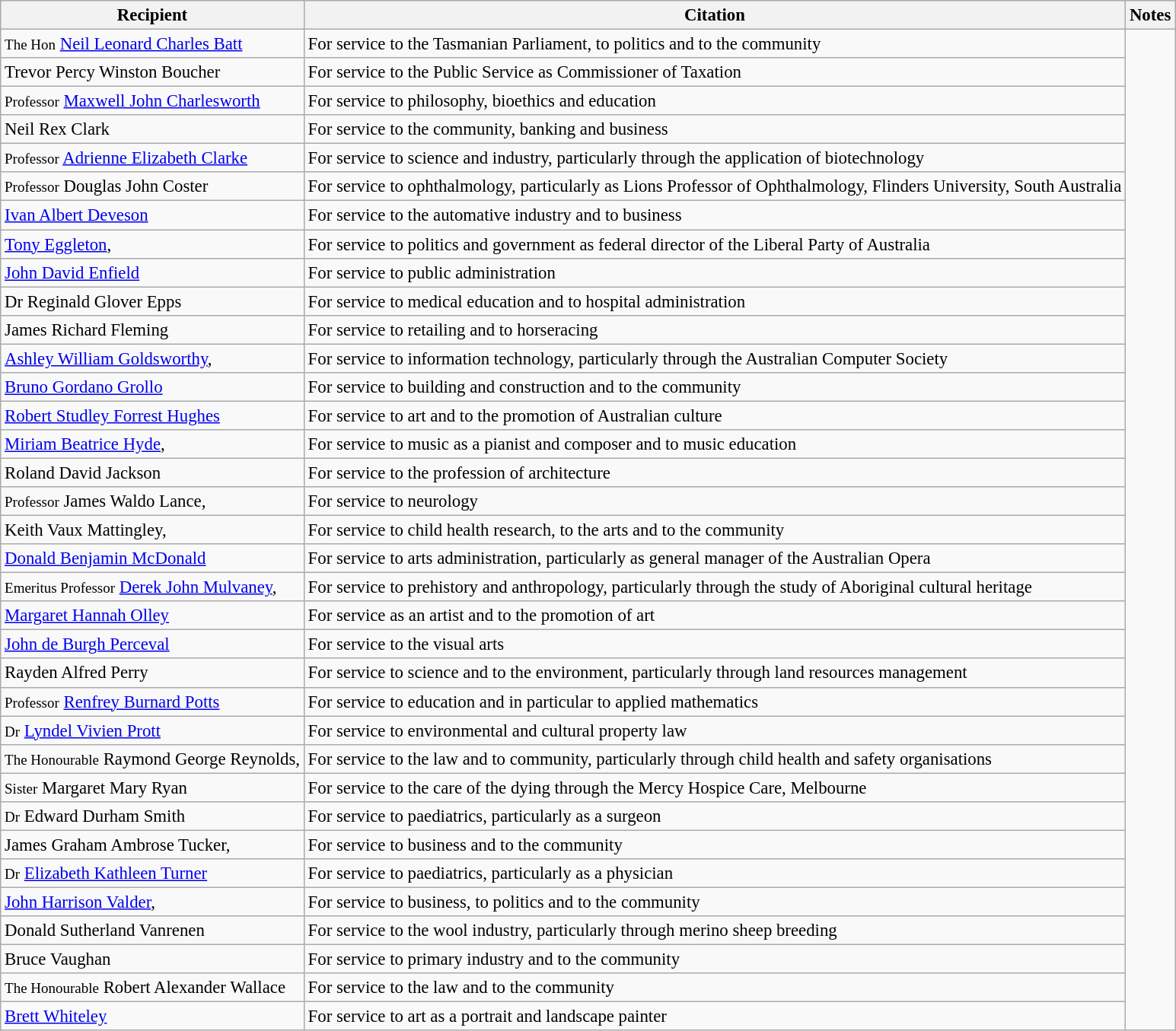<table class="wikitable" style="font-size:95%;">
<tr>
<th>Recipient</th>
<th>Citation</th>
<th>Notes</th>
</tr>
<tr>
<td><small>The Hon</small> <a href='#'>Neil Leonard Charles Batt</a></td>
<td>For service to the Tasmanian Parliament, to politics and to the community</td>
<td rowspan="35"></td>
</tr>
<tr>
<td>Trevor Percy Winston Boucher</td>
<td>For service to the Public Service as Commissioner of Taxation</td>
</tr>
<tr>
<td><small>Professor</small> <a href='#'>Maxwell John Charlesworth</a></td>
<td>For service to philosophy, bioethics and education</td>
</tr>
<tr>
<td>Neil Rex Clark</td>
<td>For service to the community, banking and business</td>
</tr>
<tr>
<td><small>Professor</small> <a href='#'>Adrienne Elizabeth Clarke</a></td>
<td>For service to science and industry, particularly through the application of biotechnology</td>
</tr>
<tr>
<td><small>Professor</small> Douglas John Coster</td>
<td>For service to ophthalmology, particularly as Lions Professor of Ophthalmology, Flinders University, South Australia</td>
</tr>
<tr>
<td><a href='#'>Ivan Albert Deveson</a></td>
<td>For service to the automative industry and to business</td>
</tr>
<tr>
<td><a href='#'>Tony Eggleton</a>, </td>
<td>For service to politics and government as federal director of the Liberal Party of Australia</td>
</tr>
<tr>
<td><a href='#'>John David Enfield</a></td>
<td>For service to public administration</td>
</tr>
<tr>
<td>Dr Reginald Glover Epps</td>
<td>For service to medical education and to hospital administration</td>
</tr>
<tr>
<td>James Richard Fleming</td>
<td>For service to retailing and to horseracing</td>
</tr>
<tr>
<td><a href='#'>Ashley William Goldsworthy</a>, </td>
<td>For service to information technology, particularly through the Australian Computer Society</td>
</tr>
<tr>
<td><a href='#'>Bruno Gordano Grollo</a></td>
<td>For service to building and construction and to the community</td>
</tr>
<tr>
<td><a href='#'>Robert Studley Forrest Hughes</a></td>
<td>For service to art and to the promotion of Australian culture</td>
</tr>
<tr>
<td><a href='#'>Miriam Beatrice Hyde</a>, </td>
<td>For service to music as a pianist and composer and to music education</td>
</tr>
<tr>
<td>Roland David Jackson</td>
<td>For service to the profession of architecture</td>
</tr>
<tr>
<td><small>Professor</small> James Waldo Lance, </td>
<td>For service to neurology</td>
</tr>
<tr>
<td>Keith Vaux Mattingley, </td>
<td>For service to child health research, to the arts and to the community</td>
</tr>
<tr>
<td><a href='#'>Donald Benjamin McDonald</a></td>
<td>For service to arts administration, particularly as general manager of the Australian Opera</td>
</tr>
<tr>
<td><small>Emeritus Professor</small> <a href='#'>Derek John Mulvaney</a>, </td>
<td>For service to prehistory and anthropology, particularly through the study of Aboriginal cultural heritage</td>
</tr>
<tr>
<td><a href='#'>Margaret Hannah Olley</a></td>
<td>For service as an artist and to the promotion of art</td>
</tr>
<tr>
<td><a href='#'>John de Burgh Perceval</a></td>
<td>For service to the visual arts</td>
</tr>
<tr>
<td>Rayden Alfred Perry</td>
<td>For service to science and to the environment, particularly through land resources management</td>
</tr>
<tr>
<td><small>Professor</small> <a href='#'>Renfrey Burnard Potts</a></td>
<td>For service to education and in particular to applied mathematics</td>
</tr>
<tr>
<td><small>Dr</small> <a href='#'>Lyndel Vivien Prott</a></td>
<td>For service to environmental and cultural property law</td>
</tr>
<tr>
<td><small>The Honourable</small> Raymond George Reynolds, </td>
<td>For service to the law and to community, particularly through child health and safety organisations</td>
</tr>
<tr>
<td><small>Sister</small> Margaret Mary Ryan</td>
<td>For service to the care of the dying through the Mercy Hospice Care, Melbourne</td>
</tr>
<tr>
<td><small>Dr</small> Edward Durham Smith</td>
<td>For service to paediatrics, particularly as a surgeon</td>
</tr>
<tr>
<td>James Graham Ambrose Tucker, </td>
<td>For service to business and to the community</td>
</tr>
<tr>
<td><small>Dr</small> <a href='#'>Elizabeth Kathleen Turner</a></td>
<td>For service to paediatrics, particularly as a physician</td>
</tr>
<tr>
<td><a href='#'>John Harrison Valder</a>, </td>
<td>For service to business, to politics and to the community</td>
</tr>
<tr>
<td>Donald Sutherland Vanrenen</td>
<td>For service to the wool industry, particularly through merino sheep breeding</td>
</tr>
<tr>
<td>Bruce Vaughan</td>
<td>For service to primary industry and to the community</td>
</tr>
<tr>
<td><small>The Honourable</small> Robert Alexander Wallace</td>
<td>For service to the law and to the community</td>
</tr>
<tr>
<td><a href='#'>Brett Whiteley</a></td>
<td>For service to art as a portrait and landscape painter</td>
</tr>
</table>
